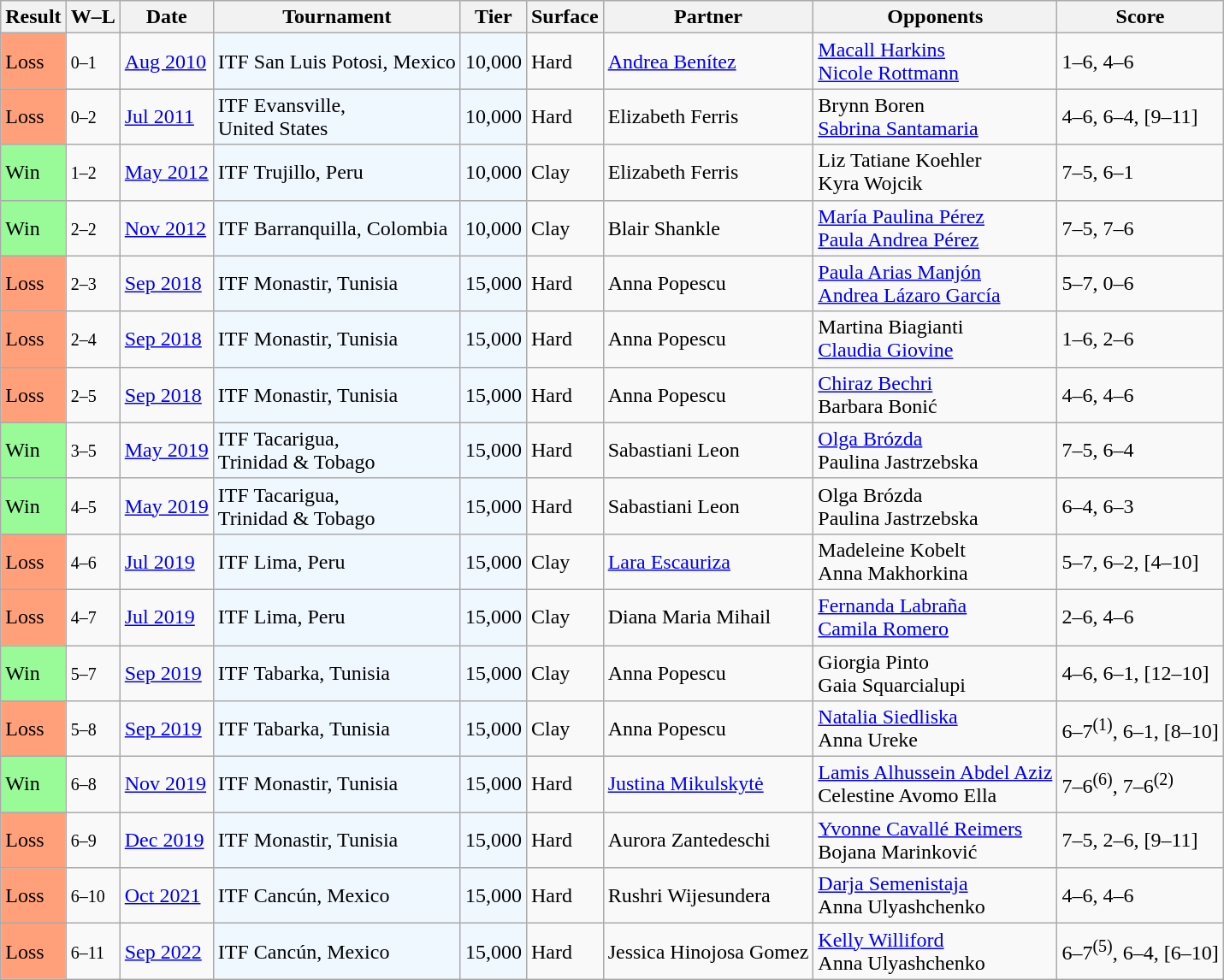<table class="wikitable sortable">
<tr>
<th>Result</th>
<th class="unsortable">W–L</th>
<th>Date</th>
<th>Tournament</th>
<th>Tier</th>
<th>Surface</th>
<th>Partner</th>
<th>Opponents</th>
<th class="unsortable">Score</th>
</tr>
<tr>
<td bgcolor="ffa07a">Loss</td>
<td><small>0–1</small></td>
<td><a href='#'>Aug 2010</a></td>
<td style="background:#f0f8ff;">ITF San Luis Potosi, Mexico</td>
<td style="background:#f0f8ff;">10,000</td>
<td>Hard</td>
<td> <a href='#'>Andrea Benítez</a></td>
<td> <a href='#'>Macall Harkins</a> <br>  <a href='#'>Nicole Rottmann</a></td>
<td>1–6, 4–6</td>
</tr>
<tr>
<td bgcolor="ffa07a">Loss</td>
<td><small>0–2</small></td>
<td><a href='#'>Jul 2011</a></td>
<td style="background:#f0f8ff;">ITF Evansville, <br>United States</td>
<td style="background:#f0f8ff;">10,000</td>
<td>Hard</td>
<td> Elizabeth Ferris</td>
<td> Brynn Boren <br>  <a href='#'>Sabrina Santamaria</a></td>
<td>4–6, 6–4, [9–11]</td>
</tr>
<tr>
<td bgcolor="98FB98">Win</td>
<td><small>1–2</small></td>
<td><a href='#'>May 2012</a></td>
<td style="background:#f0f8ff;">ITF Trujillo, Peru</td>
<td style="background:#f0f8ff;">10,000</td>
<td>Clay</td>
<td> Elizabeth Ferris</td>
<td> Liz Tatiane Koehler <br>  Kyra Wojcik</td>
<td>7–5, 6–1</td>
</tr>
<tr>
<td bgcolor="98FB98">Win</td>
<td><small>2–2</small></td>
<td><a href='#'>Nov 2012</a></td>
<td style="background:#f0f8ff;">ITF Barranquilla, Colombia</td>
<td style="background:#f0f8ff;">10,000</td>
<td>Clay</td>
<td> Blair Shankle</td>
<td> <a href='#'>María Paulina Pérez</a> <br>  <a href='#'>Paula Andrea Pérez</a></td>
<td>7–5, 7–6</td>
</tr>
<tr>
<td bgcolor="ffa07a">Loss</td>
<td><small>2–3</small></td>
<td><a href='#'>Sep 2018</a></td>
<td style="background:#f0f8ff;">ITF Monastir, Tunisia</td>
<td style="background:#f0f8ff;">15,000</td>
<td>Hard</td>
<td> Anna Popescu</td>
<td> <a href='#'>Paula Arias Manjón</a> <br>  <a href='#'>Andrea Lázaro García</a></td>
<td>5–7, 0–6</td>
</tr>
<tr>
<td bgcolor="ffa07a">Loss</td>
<td><small>2–4</small></td>
<td><a href='#'>Sep 2018</a></td>
<td style="background:#f0f8ff;">ITF Monastir, Tunisia</td>
<td style="background:#f0f8ff;">15,000</td>
<td>Hard</td>
<td> Anna Popescu</td>
<td> Martina Biagianti <br>  <a href='#'>Claudia Giovine</a></td>
<td>1–6, 2–6</td>
</tr>
<tr>
<td bgcolor="ffa07a">Loss</td>
<td><small>2–5</small></td>
<td><a href='#'>Sep 2018</a></td>
<td style="background:#f0f8ff;">ITF Monastir, Tunisia</td>
<td style="background:#f0f8ff;">15,000</td>
<td>Hard</td>
<td> Anna Popescu</td>
<td> <a href='#'>Chiraz Bechri</a> <br>  Barbara Bonić</td>
<td>4–6, 4–6</td>
</tr>
<tr>
<td bgcolor="98FB98">Win</td>
<td><small>3–5</small></td>
<td><a href='#'>May 2019</a></td>
<td style="background:#f0f8ff;">ITF Tacarigua, <br>Trinidad & Tobago</td>
<td style="background:#f0f8ff;">15,000</td>
<td>Hard</td>
<td> Sabastiani Leon</td>
<td> <a href='#'>Olga Brózda</a> <br>  Paulina Jastrzebska</td>
<td>7–5, 6–4</td>
</tr>
<tr>
<td bgcolor="98FB98">Win</td>
<td><small>4–5</small></td>
<td><a href='#'>May 2019</a></td>
<td style="background:#f0f8ff;">ITF Tacarigua, <br>Trinidad & Tobago</td>
<td style="background:#f0f8ff;">15,000</td>
<td>Hard</td>
<td> Sabastiani Leon</td>
<td> Olga Brózda <br>  Paulina Jastrzebska</td>
<td>6–4, 6–3</td>
</tr>
<tr>
<td bgcolor="ffa07a">Loss</td>
<td><small>4–6</small></td>
<td><a href='#'>Jul 2019</a></td>
<td style="background:#f0f8ff;">ITF Lima, Peru</td>
<td style="background:#f0f8ff;">15,000</td>
<td>Clay</td>
<td> <a href='#'>Lara Escauriza</a></td>
<td> Madeleine Kobelt <br>  Anna Makhorkina</td>
<td>5–7, 6–2, [4–10]</td>
</tr>
<tr>
<td bgcolor="ffa07a">Loss</td>
<td><small>4–7</small></td>
<td><a href='#'>Jul 2019</a></td>
<td style="background:#f0f8ff;">ITF Lima, Peru</td>
<td style="background:#f0f8ff;">15,000</td>
<td>Clay</td>
<td> Diana Maria Mihail</td>
<td> <a href='#'>Fernanda Labraña</a> <br>  <a href='#'>Camila Romero</a></td>
<td>2–6, 4–6</td>
</tr>
<tr>
<td bgcolor="98FB98">Win</td>
<td><small>5–7</small></td>
<td><a href='#'>Sep 2019</a></td>
<td style="background:#f0f8ff;">ITF Tabarka, Tunisia</td>
<td style="background:#f0f8ff;">15,000</td>
<td>Clay</td>
<td> Anna Popescu</td>
<td> Giorgia Pinto <br>  Gaia Squarcialupi</td>
<td>4–6, 6–1, [12–10]</td>
</tr>
<tr>
<td bgcolor="ffa07a">Loss</td>
<td><small>5–8</small></td>
<td><a href='#'>Sep 2019</a></td>
<td style="background:#f0f8ff;">ITF Tabarka, Tunisia</td>
<td style="background:#f0f8ff;">15,000</td>
<td>Clay</td>
<td> Anna Popescu</td>
<td> <a href='#'>Natalia Siedliska</a> <br>  Anna Ureke</td>
<td>6–7<sup>(1)</sup>, 6–1, [8–10]</td>
</tr>
<tr>
<td bgcolor=98FB98>Win</td>
<td><small>6–8</small></td>
<td><a href='#'>Nov 2019</a></td>
<td style="background:#f0f8ff;">ITF Monastir, Tunisia</td>
<td style="background:#f0f8ff;">15,000</td>
<td>Hard</td>
<td> <a href='#'>Justina Mikulskytė</a></td>
<td> <a href='#'>Lamis Alhussein Abdel Aziz</a> <br>  Celestine Avomo Ella</td>
<td>7–6<sup>(6)</sup>, 7–6<sup>(2)</sup></td>
</tr>
<tr>
<td bgcolor="ffa07a">Loss</td>
<td><small>6–9</small></td>
<td><a href='#'>Dec 2019</a></td>
<td style="background:#f0f8ff;">ITF Monastir, Tunisia</td>
<td style="background:#f0f8ff;">15,000</td>
<td>Hard</td>
<td> Aurora Zantedeschi</td>
<td> <a href='#'>Yvonne Cavallé Reimers</a> <br>  Bojana Marinković</td>
<td>7–5, 2–6, [9–11]</td>
</tr>
<tr>
<td bgcolor="ffa07a">Loss</td>
<td><small>6–10</small></td>
<td><a href='#'>Oct 2021</a></td>
<td style="background:#f0f8ff;">ITF Cancún, Mexico</td>
<td style="background:#f0f8ff;">15,000</td>
<td>Hard</td>
<td> Rushri Wijesundera</td>
<td> <a href='#'>Darja Semenistaja</a> <br>  Anna Ulyashchenko</td>
<td>4–6, 4–6</td>
</tr>
<tr>
<td bgcolor="ffa07a">Loss</td>
<td><small>6–11</small></td>
<td><a href='#'>Sep 2022</a></td>
<td style="background:#f0f8ff;">ITF Cancún, Mexico</td>
<td style="background:#f0f8ff;">15,000</td>
<td>Hard</td>
<td> Jessica Hinojosa Gomez</td>
<td> <a href='#'>Kelly Williford</a> <br>  Anna Ulyashchenko</td>
<td>6–7<sup>(5)</sup>, 6–4, [6–10]</td>
</tr>
</table>
